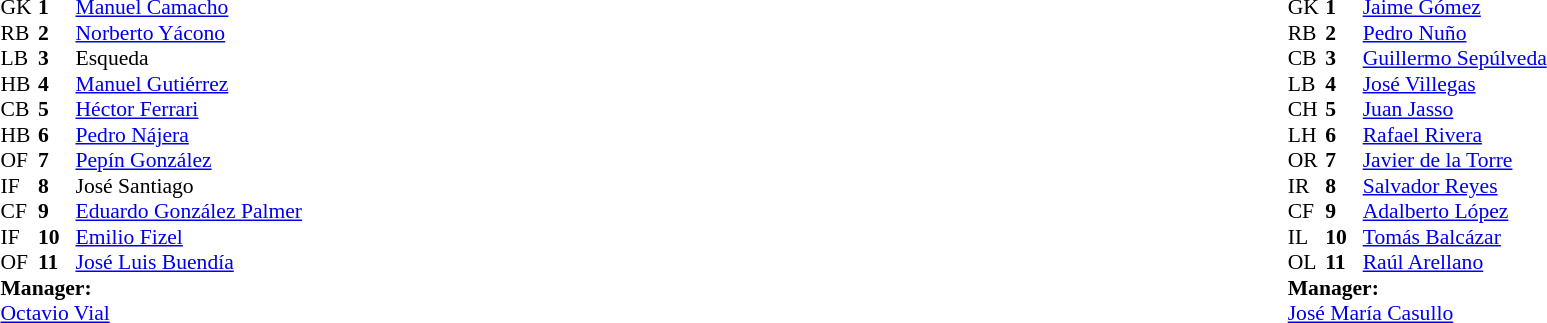<table width="100%">
<tr>
<td valign="top" width="50%"><br><table style="font-size: 90%" cellspacing="0" cellpadding="0">
<tr>
<td colspan="4"></td>
</tr>
<tr>
<th width="25"></th>
<th width="25"></th>
</tr>
<tr>
<td>GK</td>
<td><strong>1</strong></td>
<td> <a href='#'>Manuel Camacho</a></td>
</tr>
<tr>
<td>RB</td>
<td><strong>2</strong></td>
<td> <a href='#'>Norberto Yácono</a></td>
</tr>
<tr>
<td>LB</td>
<td><strong>3</strong></td>
<td> Esqueda</td>
</tr>
<tr>
<td>HB</td>
<td><strong>4</strong></td>
<td> <a href='#'>Manuel Gutiérrez</a></td>
</tr>
<tr>
<td>CB</td>
<td><strong>5</strong></td>
<td> <a href='#'>Héctor Ferrari</a></td>
</tr>
<tr>
<td>HB</td>
<td><strong>6</strong></td>
<td> <a href='#'>Pedro Nájera</a></td>
</tr>
<tr>
<td>OF</td>
<td><strong>7</strong></td>
<td> <a href='#'>Pepín González</a></td>
</tr>
<tr>
<td>IF</td>
<td><strong>8</strong></td>
<td> José Santiago</td>
</tr>
<tr>
<td>CF</td>
<td><strong>9</strong></td>
<td> <a href='#'>Eduardo González Palmer</a></td>
</tr>
<tr>
<td>IF</td>
<td><strong>10</strong></td>
<td> <a href='#'>Emilio Fizel</a></td>
</tr>
<tr>
<td>OF</td>
<td><strong>11</strong></td>
<td> <a href='#'>José Luis Buendía</a></td>
</tr>
<tr>
<td colspan=4><strong>Manager:</strong></td>
</tr>
<tr>
<td colspan="4"> <a href='#'>Octavio Vial</a></td>
</tr>
</table>
</td>
<td valign="top" width="50%"><br><table style="font-size: 90%" cellspacing="0" cellpadding="0" align="center">
<tr>
<td colspan="4"></td>
</tr>
<tr>
<th width="25"></th>
<th width="25"></th>
</tr>
<tr>
<td>GK</td>
<td><strong>1</strong></td>
<td> <a href='#'>Jaime Gómez</a></td>
</tr>
<tr>
<td>RB</td>
<td><strong>2</strong></td>
<td> <a href='#'>Pedro Nuño</a></td>
</tr>
<tr>
<td>CB</td>
<td><strong>3</strong></td>
<td> <a href='#'>Guillermo Sepúlveda</a></td>
</tr>
<tr>
<td>LB</td>
<td><strong>4</strong></td>
<td> <a href='#'>José Villegas</a></td>
</tr>
<tr>
<td>CH</td>
<td><strong>5</strong></td>
<td> <a href='#'>Juan Jasso</a></td>
</tr>
<tr>
<td>LH</td>
<td><strong>6</strong></td>
<td> <a href='#'>Rafael Rivera</a></td>
</tr>
<tr>
<td>OR</td>
<td><strong>7</strong></td>
<td> <a href='#'>Javier de la Torre</a></td>
</tr>
<tr>
<td>IR</td>
<td><strong>8</strong></td>
<td> <a href='#'>Salvador Reyes</a></td>
</tr>
<tr>
<td>CF</td>
<td><strong>9</strong></td>
<td> <a href='#'>Adalberto López</a></td>
</tr>
<tr>
<td>IL</td>
<td><strong>10</strong></td>
<td> <a href='#'>Tomás Balcázar</a></td>
</tr>
<tr>
<td>OL</td>
<td><strong>11</strong></td>
<td> <a href='#'>Raúl Arellano</a></td>
</tr>
<tr>
<td colspan=4><strong>Manager:</strong></td>
</tr>
<tr>
<td colspan="4"> <a href='#'>José María Casullo</a></td>
</tr>
</table>
</td>
</tr>
</table>
